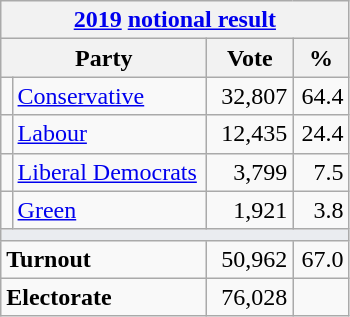<table class="wikitable">
<tr>
<th colspan="4"><a href='#'>2019</a> <a href='#'>notional result</a></th>
</tr>
<tr>
<th bgcolor="#DDDDFF" width="130px" colspan="2">Party</th>
<th bgcolor="#DDDDFF" width="50px">Vote</th>
<th bgcolor="#DDDDFF" width="30px">%</th>
</tr>
<tr>
<td></td>
<td><a href='#'>Conservative</a></td>
<td align=right>32,807</td>
<td align=right>64.4</td>
</tr>
<tr>
<td></td>
<td><a href='#'>Labour</a></td>
<td align=right>12,435</td>
<td align=right>24.4</td>
</tr>
<tr>
<td></td>
<td><a href='#'>Liberal Democrats</a></td>
<td align=right>3,799</td>
<td align=right>7.5</td>
</tr>
<tr>
<td></td>
<td><a href='#'>Green</a></td>
<td align=right>1,921</td>
<td align=right>3.8</td>
</tr>
<tr>
<td colspan="4" bgcolor="#EAECF0"></td>
</tr>
<tr>
<td colspan="2"><strong>Turnout</strong></td>
<td align=right>50,962</td>
<td align=right>67.0</td>
</tr>
<tr>
<td colspan="2"><strong>Electorate</strong></td>
<td align=right>76,028</td>
</tr>
</table>
